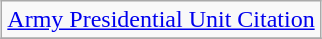<table class="wikitable" style="margin:1em auto; text-align:center;">
<tr>
<td colspan="3"><a href='#'>Army Presidential Unit Citation</a></td>
</tr>
<tr>
</tr>
</table>
